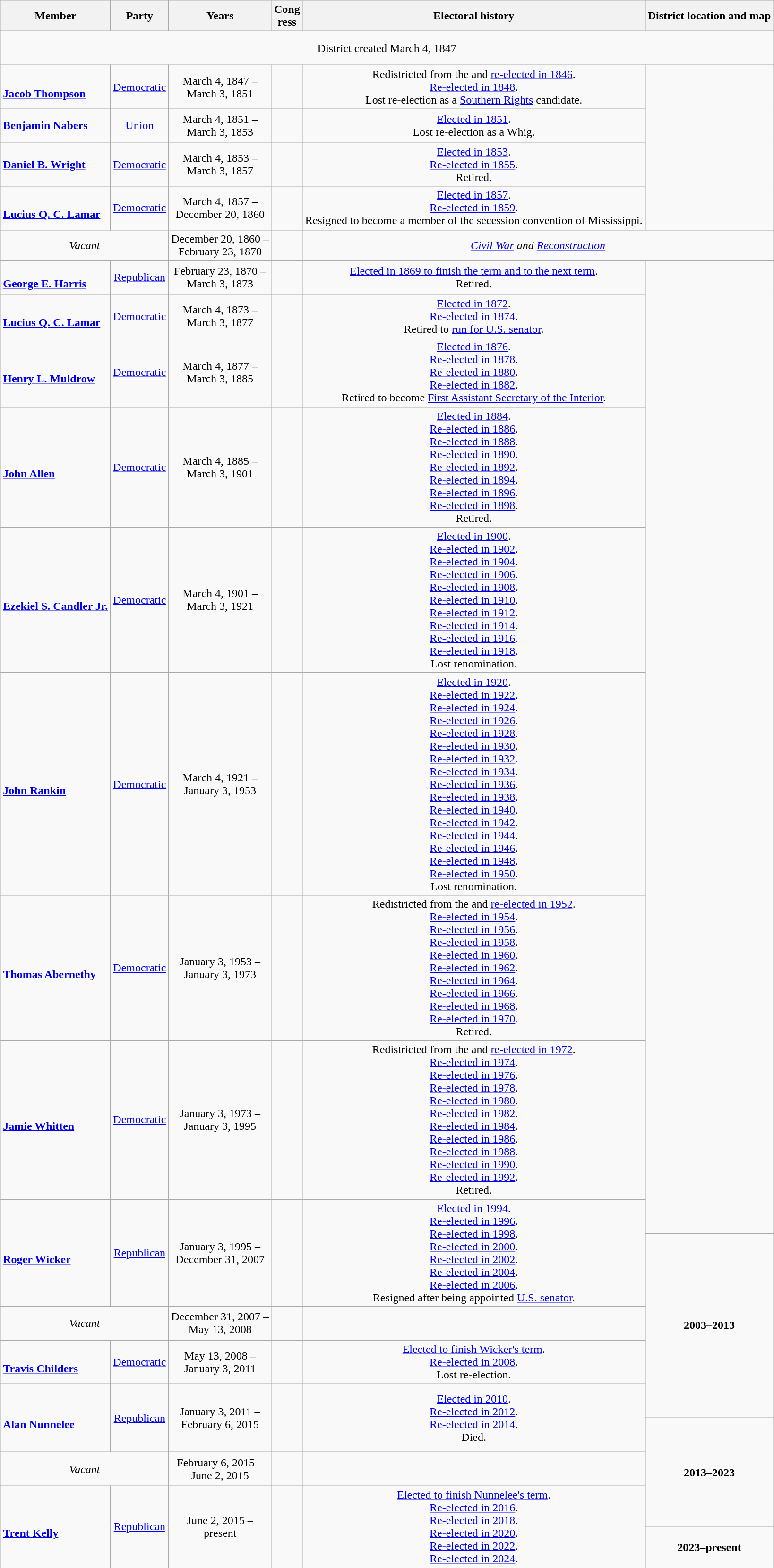<table class=wikitable style="text-align:center">
<tr>
<th>Member</th>
<th>Party</th>
<th>Years</th>
<th>Cong<br>ress</th>
<th>Electoral history</th>
<th>District location and map</th>
</tr>
<tr style="height:3em">
<td colspan=6>District created March 4, 1847</td>
</tr>
<tr style="height:3em">
<td align=left><br><strong><a href='#'>Jacob Thompson</a></strong><br></td>
<td><a href='#'>Democratic</a></td>
<td nowrap>March 4, 1847 –<br>March 3, 1851</td>
<td></td>
<td>Redistricted from the  and <a href='#'>re-elected in 1846</a>.<br><a href='#'>Re-elected in 1848</a>.<br>Lost re-election as a <a href='#'>Southern Rights</a> candidate.</td>
<td rowspan=4></td>
</tr>
<tr style="height:3em">
<td align=left><strong><a href='#'>Benjamin Nabers</a></strong><br></td>
<td><a href='#'>Union</a></td>
<td nowrap>March 4, 1851 –<br>March 3, 1853</td>
<td></td>
<td><a href='#'>Elected in 1851</a>.<br>Lost re-election as a Whig.</td>
</tr>
<tr style="height:3em">
<td align=left><strong><a href='#'>Daniel B. Wright</a></strong><br></td>
<td><a href='#'>Democratic</a></td>
<td nowrap>March 4, 1853 –<br>March 3, 1857</td>
<td></td>
<td><a href='#'>Elected in 1853</a>.<br><a href='#'>Re-elected in 1855</a>.<br>Retired.</td>
</tr>
<tr style="height:3em">
<td align=left><br><strong><a href='#'>Lucius Q. C. Lamar</a></strong><br></td>
<td><a href='#'>Democratic</a></td>
<td nowrap>March 4, 1857 –<br>December 20, 1860</td>
<td></td>
<td><a href='#'>Elected in 1857</a>.<br><a href='#'>Re-elected in 1859</a>.<br>Resigned to become a member of the secession convention of Mississippi.</td>
</tr>
<tr align=center>
<td colspan=2><em>Vacant</em></td>
<td nowrap>December 20, 1860 –<br>February 23, 1870</td>
<td></td>
<td colspan=2><em><a href='#'>Civil War</a> and <a href='#'>Reconstruction</a></em></td>
</tr>
<tr style="height:3em">
<td align=left><br><strong><a href='#'>George E. Harris</a></strong><br></td>
<td><a href='#'>Republican</a></td>
<td nowrap>February 23, 1870 –<br>March 3, 1873</td>
<td></td>
<td><a href='#'>Elected in 1869 to finish the term and to the next term</a>.<br>Retired.</td>
<td rowspan=9></td>
</tr>
<tr style="height:3em">
<td align=left><br><strong><a href='#'>Lucius Q. C. Lamar</a></strong><br></td>
<td><a href='#'>Democratic</a></td>
<td nowrap>March 4, 1873 –<br>March 3, 1877</td>
<td></td>
<td><a href='#'>Elected in 1872</a>.<br><a href='#'>Re-elected in 1874</a>.<br>Retired to <a href='#'>run for U.S. senator</a>.</td>
</tr>
<tr style="height:3em">
<td align=left><br><strong><a href='#'>Henry L. Muldrow</a></strong><br></td>
<td><a href='#'>Democratic</a></td>
<td nowrap>March 4, 1877 –<br>March 3, 1885</td>
<td></td>
<td><a href='#'>Elected in 1876</a>.<br><a href='#'>Re-elected in 1878</a>.<br><a href='#'>Re-elected in 1880</a>.<br><a href='#'>Re-elected in 1882</a>.<br>Retired to become <a href='#'>First Assistant Secretary of the Interior</a>.</td>
</tr>
<tr style="height:3em">
<td align=left><br><strong><a href='#'>John Allen</a></strong><br></td>
<td><a href='#'>Democratic</a></td>
<td nowrap>March 4, 1885 –<br>March 3, 1901</td>
<td></td>
<td><a href='#'>Elected in 1884</a>.<br><a href='#'>Re-elected in 1886</a>.<br><a href='#'>Re-elected in 1888</a>.<br><a href='#'>Re-elected in 1890</a>.<br><a href='#'>Re-elected in 1892</a>.<br><a href='#'>Re-elected in 1894</a>.<br><a href='#'>Re-elected in 1896</a>.<br><a href='#'>Re-elected in 1898</a>.<br>Retired.</td>
</tr>
<tr style="height:3em">
<td align=left><br><strong><a href='#'>Ezekiel S. Candler Jr.</a></strong><br></td>
<td><a href='#'>Democratic</a></td>
<td nowrap>March 4, 1901 –<br>March 3, 1921</td>
<td></td>
<td><a href='#'>Elected in 1900</a>.<br><a href='#'>Re-elected in 1902</a>.<br><a href='#'>Re-elected in 1904</a>.<br><a href='#'>Re-elected in 1906</a>.<br><a href='#'>Re-elected in 1908</a>.<br><a href='#'>Re-elected in 1910</a>.<br><a href='#'>Re-elected in 1912</a>.<br><a href='#'>Re-elected in 1914</a>.<br><a href='#'>Re-elected in 1916</a>.<br><a href='#'>Re-elected in 1918</a>.<br>Lost renomination.</td>
</tr>
<tr style="height:3em">
<td align=left><br><strong><a href='#'>John Rankin</a></strong><br></td>
<td><a href='#'>Democratic</a></td>
<td nowrap>March 4, 1921 –<br>January 3, 1953</td>
<td></td>
<td><a href='#'>Elected in 1920</a>.<br><a href='#'>Re-elected in 1922</a>.<br><a href='#'>Re-elected in 1924</a>.<br><a href='#'>Re-elected in 1926</a>.<br><a href='#'>Re-elected in 1928</a>.<br><a href='#'>Re-elected in 1930</a>.<br><a href='#'>Re-elected in 1932</a>.<br><a href='#'>Re-elected in 1934</a>.<br><a href='#'>Re-elected in 1936</a>.<br><a href='#'>Re-elected in 1938</a>.<br><a href='#'>Re-elected in 1940</a>.<br><a href='#'>Re-elected in 1942</a>.<br><a href='#'>Re-elected in 1944</a>.<br><a href='#'>Re-elected in 1946</a>.<br><a href='#'>Re-elected in 1948</a>.<br><a href='#'>Re-elected in 1950</a>.<br>Lost renomination.</td>
</tr>
<tr style="height:3em">
<td align=left><br><strong><a href='#'>Thomas Abernethy</a></strong><br></td>
<td><a href='#'>Democratic</a></td>
<td nowrap>January 3, 1953 –<br>January 3, 1973</td>
<td></td>
<td>Redistricted from the  and <a href='#'>re-elected in 1952</a>.<br><a href='#'>Re-elected in 1954</a>.<br><a href='#'>Re-elected in 1956</a>.<br><a href='#'>Re-elected in 1958</a>.<br><a href='#'>Re-elected in 1960</a>.<br><a href='#'>Re-elected in 1962</a>.<br><a href='#'>Re-elected in 1964</a>.<br><a href='#'>Re-elected in 1966</a>.<br><a href='#'>Re-elected in 1968</a>.<br><a href='#'>Re-elected in 1970</a>.<br>Retired.</td>
</tr>
<tr style="height:3em">
<td align=left><br><strong><a href='#'>Jamie Whitten</a></strong><br></td>
<td><a href='#'>Democratic</a></td>
<td nowrap>January 3, 1973 –<br>January 3, 1995</td>
<td></td>
<td>Redistricted from the  and <a href='#'>re-elected in 1972</a>.<br><a href='#'>Re-elected in 1974</a>.<br><a href='#'>Re-elected in 1976</a>.<br><a href='#'>Re-elected in 1978</a>.<br><a href='#'>Re-elected in 1980</a>.<br><a href='#'>Re-elected in 1982</a>.<br><a href='#'>Re-elected in 1984</a>.<br><a href='#'>Re-elected in 1986</a>.<br><a href='#'>Re-elected in 1988</a>.<br><a href='#'>Re-elected in 1990</a>.<br><a href='#'>Re-elected in 1992</a>.<br>Retired.</td>
</tr>
<tr style="height:3em">
<td rowspan=2 align=left><br><strong><a href='#'>Roger Wicker</a></strong><br></td>
<td rowspan=2 ><a href='#'>Republican</a></td>
<td rowspan=2 nowrap>January 3, 1995 –<br>December 31, 2007</td>
<td rowspan=2></td>
<td rowspan=2><a href='#'>Elected in 1994</a>.<br><a href='#'>Re-elected in 1996</a>.<br><a href='#'>Re-elected in 1998</a>.<br><a href='#'>Re-elected in 2000</a>.<br><a href='#'>Re-elected in 2002</a>.<br><a href='#'>Re-elected in 2004</a>.<br><a href='#'>Re-elected in 2006</a>.<br>Resigned after being appointed <a href='#'>U.S. senator</a>.</td>
</tr>
<tr style="height:3em">
<td rowspan=4><strong>2003–2013</strong><br></td>
</tr>
<tr style="height:3em">
<td colspan=2><em>Vacant</em></td>
<td nowrap>December 31, 2007 –<br>May 13, 2008</td>
<td></td>
<td></td>
</tr>
<tr style="height:3em">
<td align=left><br><strong><a href='#'>Travis Childers</a></strong><br></td>
<td><a href='#'>Democratic</a></td>
<td nowrap>May 13, 2008 –<br>January 3, 2011</td>
<td></td>
<td><a href='#'>Elected to finish Wicker's term</a>.<br><a href='#'>Re-elected in 2008</a>.<br>Lost re-election.</td>
</tr>
<tr style="height:3em">
<td rowspan=2 align=left><br><strong><a href='#'>Alan Nunnelee</a></strong><br></td>
<td rowspan=2 ><a href='#'>Republican</a></td>
<td rowspan=2 nowrap>January 3, 2011 –<br>February 6, 2015</td>
<td rowspan=2></td>
<td rowspan=2><a href='#'>Elected in 2010</a>.<br><a href='#'>Re-elected in 2012</a>.<br><a href='#'>Re-elected in 2014</a>.<br>Died.</td>
</tr>
<tr style="height:3em">
<td rowspan=3><strong>2013–2023</strong><br></td>
</tr>
<tr style="height:3em">
<td colspan=2><em>Vacant</em></td>
<td nowrap>February 6, 2015 –<br>June 2, 2015</td>
<td></td>
<td></td>
</tr>
<tr style="height:3em">
<td rowspan=2 align=left><br><strong><a href='#'>Trent Kelly</a></strong><br></td>
<td rowspan=2 ><a href='#'>Republican</a></td>
<td rowspan=2 nowrap>June 2, 2015 –<br>present</td>
<td rowspan=2></td>
<td rowspan=2><a href='#'>Elected to finish Nunnelee's term</a>.<br><a href='#'>Re-elected in 2016</a>.<br><a href='#'>Re-elected in 2018</a>.<br><a href='#'>Re-elected in 2020</a>.<br><a href='#'>Re-elected in 2022</a>.<br><a href='#'>Re-elected in 2024</a>.</td>
</tr>
<tr style="height:3em">
<td><strong>2023–present</strong><br></td>
</tr>
</table>
